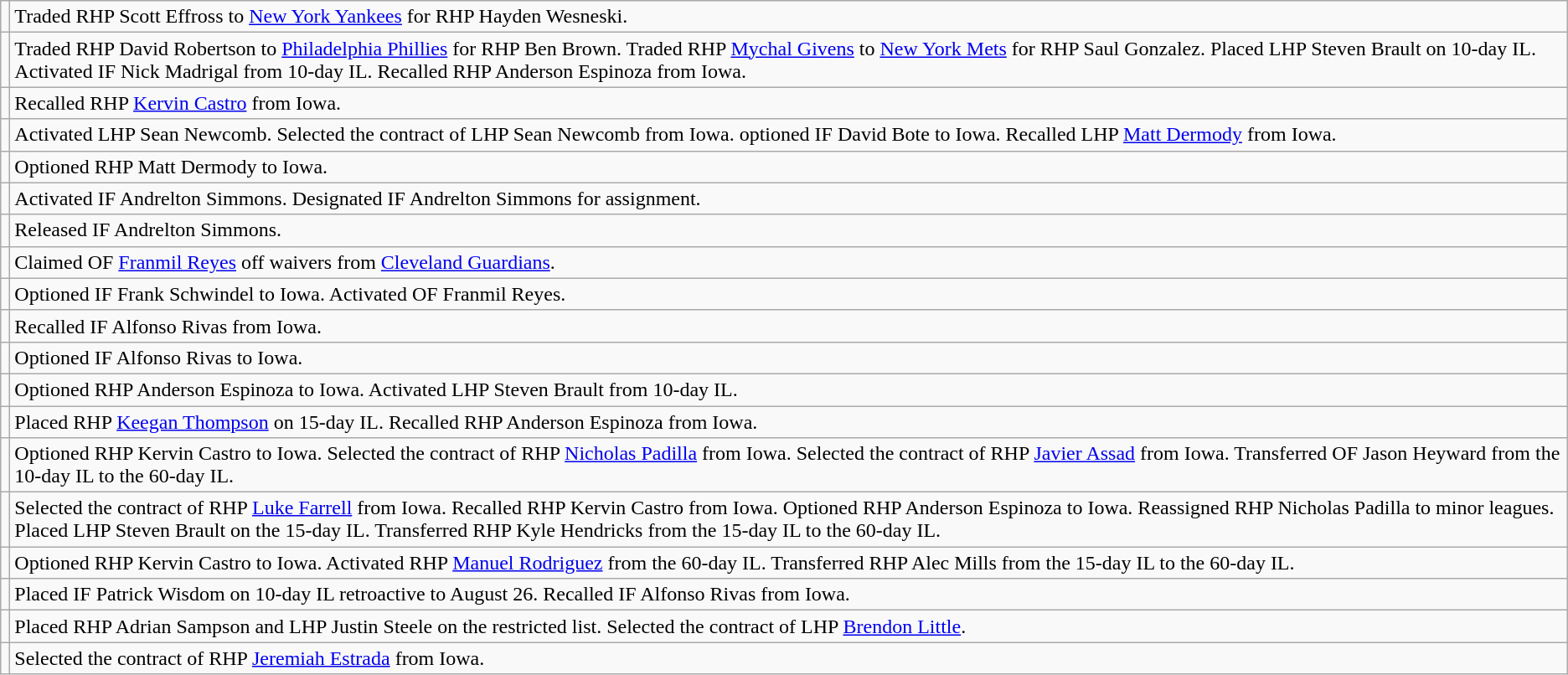<table class="wikitable">
<tr>
<td></td>
<td>Traded RHP Scott Effross to <a href='#'>New York Yankees</a> for RHP Hayden Wesneski.</td>
</tr>
<tr>
<td></td>
<td>Traded RHP David Robertson to <a href='#'>Philadelphia Phillies</a> for RHP Ben Brown. Traded RHP <a href='#'>Mychal Givens</a> to <a href='#'>New York Mets</a> for RHP Saul Gonzalez. Placed LHP Steven Brault on 10-day IL. Activated IF Nick Madrigal from 10-day IL. Recalled RHP Anderson Espinoza from Iowa.</td>
</tr>
<tr>
<td></td>
<td>Recalled RHP <a href='#'>Kervin Castro</a> from Iowa.</td>
</tr>
<tr>
<td></td>
<td>Activated LHP Sean Newcomb. Selected the contract of LHP Sean Newcomb from Iowa. optioned IF David Bote to Iowa. Recalled LHP <a href='#'>Matt Dermody</a> from Iowa.</td>
</tr>
<tr>
<td></td>
<td>Optioned RHP Matt Dermody to Iowa.</td>
</tr>
<tr>
<td></td>
<td>Activated IF Andrelton Simmons. Designated IF Andrelton Simmons for assignment.</td>
</tr>
<tr>
<td></td>
<td>Released IF Andrelton Simmons.</td>
</tr>
<tr>
<td></td>
<td>Claimed OF <a href='#'>Franmil Reyes</a> off waivers from <a href='#'>Cleveland Guardians</a>.</td>
</tr>
<tr>
<td></td>
<td>Optioned IF Frank Schwindel to Iowa. Activated OF Franmil Reyes.</td>
</tr>
<tr>
<td></td>
<td>Recalled IF Alfonso Rivas from Iowa.</td>
</tr>
<tr>
<td></td>
<td>Optioned IF Alfonso Rivas to Iowa.</td>
</tr>
<tr>
<td></td>
<td>Optioned RHP Anderson Espinoza to Iowa. Activated LHP Steven Brault from 10-day IL.</td>
</tr>
<tr>
<td></td>
<td>Placed RHP <a href='#'>Keegan Thompson</a> on 15-day IL. Recalled RHP Anderson Espinoza from Iowa.</td>
</tr>
<tr>
<td></td>
<td>Optioned RHP Kervin Castro to Iowa. Selected the contract of RHP <a href='#'>Nicholas Padilla</a> from Iowa. Selected the contract of RHP <a href='#'>Javier Assad</a> from Iowa. Transferred OF Jason Heyward from the 10-day IL to the 60-day IL.</td>
</tr>
<tr>
<td></td>
<td>Selected the contract of RHP <a href='#'>Luke Farrell</a> from Iowa. Recalled RHP Kervin Castro from Iowa. Optioned RHP Anderson Espinoza to Iowa. Reassigned RHP Nicholas Padilla to minor leagues. Placed LHP Steven Brault on the 15-day IL. Transferred RHP Kyle Hendricks from the 15-day IL to the 60-day IL.</td>
</tr>
<tr>
<td></td>
<td>Optioned RHP Kervin Castro to Iowa. Activated RHP <a href='#'>Manuel Rodriguez</a> from the 60-day IL. Transferred RHP Alec Mills from the 15-day IL to the 60-day IL.</td>
</tr>
<tr>
<td></td>
<td>Placed IF Patrick Wisdom on 10-day IL retroactive to August 26. Recalled IF Alfonso Rivas from Iowa.</td>
</tr>
<tr>
<td></td>
<td>Placed RHP Adrian Sampson and LHP Justin Steele on the restricted list. Selected the contract of LHP <a href='#'>Brendon Little</a>.</td>
</tr>
<tr>
<td></td>
<td>Selected the contract of RHP <a href='#'>Jeremiah Estrada</a> from Iowa.</td>
</tr>
</table>
